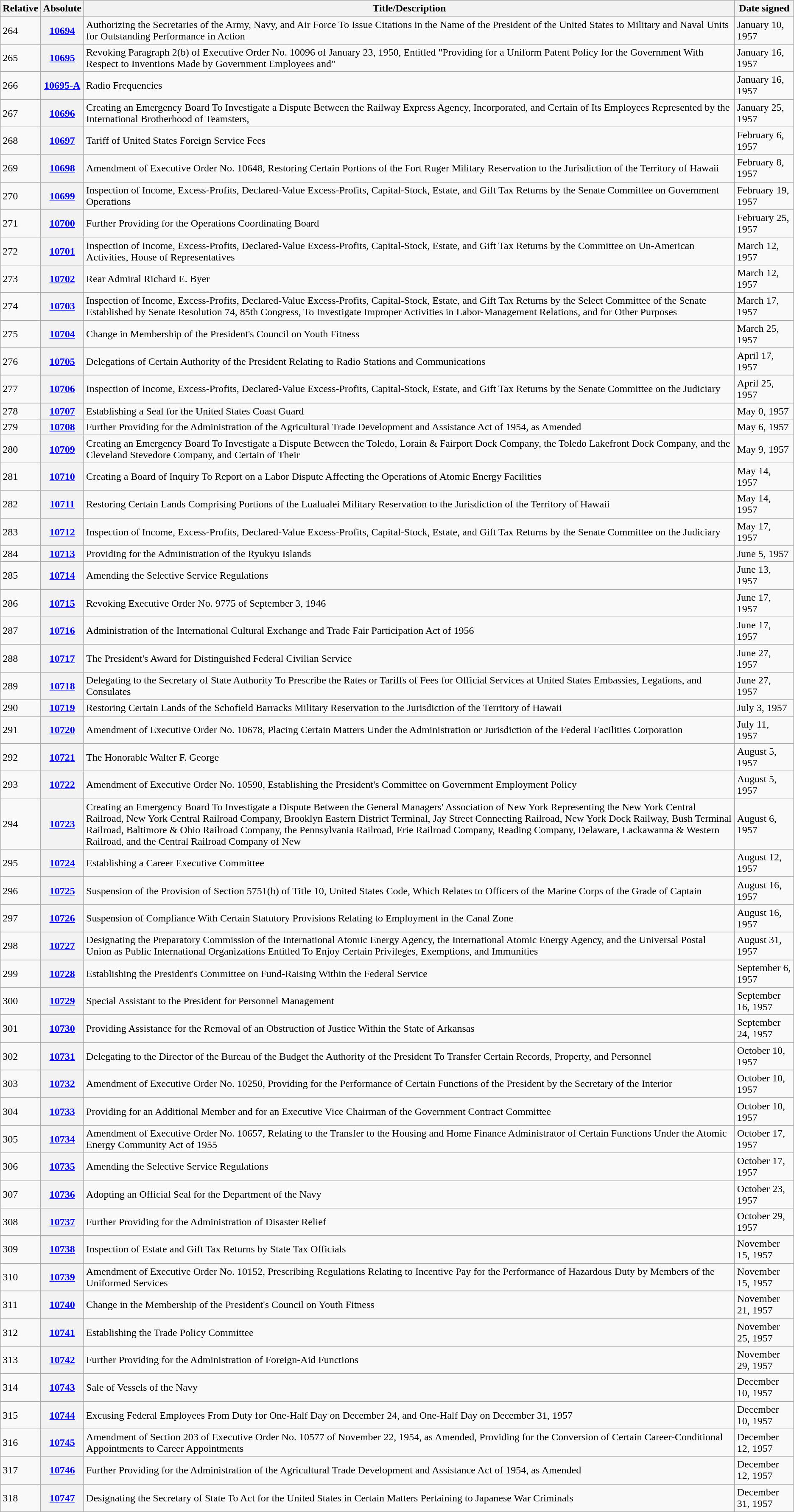<table class="wikitable">
<tr>
<th>Relative </th>
<th>Absolute </th>
<th>Title/Description</th>
<th>Date signed</th>
</tr>
<tr>
<td>264</td>
<th><a href='#'>10694</a></th>
<td>Authorizing the Secretaries of the Army, Navy, and Air Force To Issue Citations in the Name of the President of the United States to Military and Naval Units for Outstanding Performance in Action</td>
<td>January 10, 1957</td>
</tr>
<tr>
<td>265</td>
<th><a href='#'>10695</a></th>
<td>Revoking Paragraph 2(b) of Executive Order No. 10096 of January 23, 1950, Entitled "Providing for a Uniform Patent Policy for the Government With Respect to Inventions Made by Government Employees and"</td>
<td>January 16, 1957</td>
</tr>
<tr>
<td>266</td>
<th><a href='#'>10695-A</a></th>
<td>Radio Frequencies</td>
<td>January 16, 1957</td>
</tr>
<tr>
<td>267</td>
<th><a href='#'>10696</a></th>
<td>Creating an Emergency Board To Investigate a Dispute Between the Railway Express Agency, Incorporated, and Certain of Its Employees Represented by the International Brotherhood of Teamsters,</td>
<td>January 25, 1957</td>
</tr>
<tr>
<td>268</td>
<th><a href='#'>10697</a></th>
<td>Tariff of United States Foreign Service Fees</td>
<td>February 6, 1957</td>
</tr>
<tr>
<td>269</td>
<th><a href='#'>10698</a></th>
<td>Amendment of Executive Order No. 10648, Restoring Certain Portions of the Fort Ruger Military Reservation to the Jurisdiction of the Territory of Hawaii</td>
<td>February 8, 1957</td>
</tr>
<tr>
<td>270</td>
<th><a href='#'>10699</a></th>
<td>Inspection of Income, Excess-Profits, Declared-Value Excess-Profits, Capital-Stock, Estate, and Gift Tax Returns by the Senate Committee on Government Operations</td>
<td>February 19, 1957</td>
</tr>
<tr>
<td>271</td>
<th><a href='#'>10700</a></th>
<td>Further Providing for the Operations Coordinating Board</td>
<td>February 25, 1957</td>
</tr>
<tr>
<td>272</td>
<th><a href='#'>10701</a></th>
<td>Inspection of Income, Excess-Profits, Declared-Value Excess-Profits, Capital-Stock, Estate, and Gift Tax Returns by the Committee on Un-American Activities, House of Representatives</td>
<td>March 12, 1957</td>
</tr>
<tr>
<td>273</td>
<th><a href='#'>10702</a></th>
<td>Rear Admiral Richard E. Byer</td>
<td>March 12, 1957</td>
</tr>
<tr>
<td>274</td>
<th><a href='#'>10703</a></th>
<td>Inspection of Income, Excess-Profits, Declared-Value Excess-Profits, Capital-Stock, Estate, and Gift Tax Returns by the Select Committee of the Senate Established by Senate Resolution 74, 85th Congress, To Investigate Improper Activities in Labor-Management Relations, and for Other Purposes</td>
<td>March 17, 1957</td>
</tr>
<tr>
<td>275</td>
<th><a href='#'>10704</a></th>
<td>Change in Membership of the President's Council on Youth Fitness</td>
<td>March 25, 1957</td>
</tr>
<tr>
<td>276</td>
<th><a href='#'>10705</a></th>
<td>Delegations of Certain Authority of the President Relating to Radio Stations and Communications</td>
<td>April 17, 1957</td>
</tr>
<tr>
<td>277</td>
<th><a href='#'>10706</a></th>
<td>Inspection of Income, Excess-Profits, Declared-Value Excess-Profits, Capital-Stock, Estate, and Gift Tax Returns by the Senate Committee on the Judiciary</td>
<td>April 25, 1957</td>
</tr>
<tr>
<td>278</td>
<th><a href='#'>10707</a></th>
<td>Establishing a Seal for the United States Coast Guard</td>
<td>May 0, 1957</td>
</tr>
<tr>
<td>279</td>
<th><a href='#'>10708</a></th>
<td>Further Providing for the Administration of the Agricultural Trade Development and Assistance Act of 1954, as Amended</td>
<td>May 6, 1957</td>
</tr>
<tr>
<td>280</td>
<th><a href='#'>10709</a></th>
<td>Creating an Emergency Board To Investigate a Dispute Between the Toledo, Lorain & Fairport Dock Company, the Toledo Lakefront Dock Company, and the Cleveland Stevedore Company, and Certain of Their</td>
<td>May 9, 1957</td>
</tr>
<tr>
<td>281</td>
<th><a href='#'>10710</a></th>
<td>Creating a Board of Inquiry To Report on a Labor Dispute Affecting the Operations of Atomic Energy Facilities</td>
<td>May 14, 1957</td>
</tr>
<tr>
<td>282</td>
<th><a href='#'>10711</a></th>
<td>Restoring Certain Lands Comprising Portions of the Lualualei Military Reservation to the Jurisdiction of the Territory of Hawaii</td>
<td>May 14, 1957</td>
</tr>
<tr>
<td>283</td>
<th><a href='#'>10712</a></th>
<td>Inspection of Income, Excess-Profits, Declared-Value Excess-Profits, Capital-Stock, Estate, and Gift Tax Returns by the Senate Committee on the Judiciary</td>
<td>May 17, 1957</td>
</tr>
<tr>
<td>284</td>
<th><a href='#'>10713</a></th>
<td>Providing for the Administration of the Ryukyu Islands</td>
<td>June 5, 1957</td>
</tr>
<tr>
<td>285</td>
<th><a href='#'>10714</a></th>
<td>Amending the Selective Service Regulations</td>
<td>June 13, 1957</td>
</tr>
<tr>
<td>286</td>
<th><a href='#'>10715</a></th>
<td>Revoking Executive Order No. 9775 of September 3, 1946</td>
<td>June 17, 1957</td>
</tr>
<tr>
<td>287</td>
<th><a href='#'>10716</a></th>
<td>Administration of the International Cultural Exchange and Trade Fair Participation Act of 1956</td>
<td>June 17, 1957</td>
</tr>
<tr>
<td>288</td>
<th><a href='#'>10717</a></th>
<td>The President's Award for Distinguished Federal Civilian Service</td>
<td>June 27, 1957</td>
</tr>
<tr>
<td>289</td>
<th><a href='#'>10718</a></th>
<td>Delegating to the Secretary of State Authority To Prescribe the Rates or Tariffs of Fees for Official Services at United States Embassies, Legations, and Consulates</td>
<td>June 27, 1957</td>
</tr>
<tr>
<td>290</td>
<th><a href='#'>10719</a></th>
<td>Restoring Certain Lands of the Schofield Barracks Military Reservation to the Jurisdiction of the Territory of Hawaii</td>
<td>July 3, 1957</td>
</tr>
<tr>
<td>291</td>
<th><a href='#'>10720</a></th>
<td>Amendment of Executive Order No. 10678, Placing Certain Matters Under the Administration or Jurisdiction of the Federal Facilities Corporation</td>
<td>July 11, 1957</td>
</tr>
<tr>
<td>292</td>
<th><a href='#'>10721</a></th>
<td>The Honorable Walter F. George</td>
<td>August 5, 1957</td>
</tr>
<tr>
<td>293</td>
<th><a href='#'>10722</a></th>
<td>Amendment of Executive Order No. 10590, Establishing the President's Committee on Government Employment Policy</td>
<td>August 5, 1957</td>
</tr>
<tr>
<td>294</td>
<th><a href='#'>10723</a></th>
<td>Creating an Emergency Board To Investigate a Dispute Between the General Managers' Association of New York Representing the New York Central Railroad, New York Central Railroad Company, Brooklyn Eastern District Terminal, Jay Street Connecting Railroad, New York Dock Railway, Bush Terminal Railroad, Baltimore & Ohio Railroad Company, the Pennsylvania Railroad, Erie Railroad Company, Reading Company, Delaware, Lackawanna & Western Railroad, and the Central Railroad Company of New</td>
<td>August 6, 1957</td>
</tr>
<tr>
<td>295</td>
<th><a href='#'>10724</a></th>
<td>Establishing a Career Executive Committee</td>
<td>August 12, 1957</td>
</tr>
<tr>
<td>296</td>
<th><a href='#'>10725</a></th>
<td>Suspension of the Provision of Section 5751(b) of Title 10, United States Code, Which Relates to Officers of the Marine Corps of the Grade of Captain</td>
<td>August 16, 1957</td>
</tr>
<tr>
<td>297</td>
<th><a href='#'>10726</a></th>
<td>Suspension of Compliance With Certain Statutory Provisions Relating to Employment in the Canal Zone</td>
<td>August 16, 1957</td>
</tr>
<tr>
<td>298</td>
<th><a href='#'>10727</a></th>
<td>Designating the Preparatory Commission of the International Atomic Energy Agency, the International Atomic Energy Agency, and the Universal Postal Union as Public International Organizations Entitled To Enjoy Certain Privileges, Exemptions, and Immunities</td>
<td>August 31, 1957</td>
</tr>
<tr>
<td>299</td>
<th><a href='#'>10728</a></th>
<td>Establishing the President's Committee on Fund-Raising Within the Federal Service</td>
<td>September 6, 1957</td>
</tr>
<tr>
<td>300</td>
<th><a href='#'>10729</a></th>
<td>Special Assistant to the President for Personnel Management</td>
<td>September 16, 1957</td>
</tr>
<tr>
<td>301</td>
<th><a href='#'>10730</a></th>
<td>Providing Assistance for the Removal of an Obstruction of Justice Within the State of Arkansas</td>
<td>September 24, 1957</td>
</tr>
<tr>
<td>302</td>
<th><a href='#'>10731</a></th>
<td>Delegating to the Director of the Bureau of the Budget the Authority of the President To Transfer Certain Records, Property, and Personnel</td>
<td>October 10, 1957</td>
</tr>
<tr>
<td>303</td>
<th><a href='#'>10732</a></th>
<td>Amendment of Executive Order No. 10250, Providing for the Performance of Certain Functions of the President by the Secretary of the Interior</td>
<td>October 10, 1957</td>
</tr>
<tr>
<td>304</td>
<th><a href='#'>10733</a></th>
<td>Providing for an Additional Member and for an Executive Vice Chairman of the Government Contract Committee</td>
<td>October 10, 1957</td>
</tr>
<tr>
<td>305</td>
<th><a href='#'>10734</a></th>
<td>Amendment of Executive Order No. 10657, Relating to the Transfer to the Housing and Home Finance Administrator of Certain Functions Under the Atomic Energy Community Act of 1955</td>
<td>October 17, 1957</td>
</tr>
<tr>
<td>306</td>
<th><a href='#'>10735</a></th>
<td>Amending the Selective Service Regulations</td>
<td>October 17, 1957</td>
</tr>
<tr>
<td>307</td>
<th><a href='#'>10736</a></th>
<td>Adopting an Official Seal for the Department of the Navy</td>
<td>October 23, 1957</td>
</tr>
<tr>
<td>308</td>
<th><a href='#'>10737</a></th>
<td>Further Providing for the Administration of Disaster Relief</td>
<td>October 29, 1957</td>
</tr>
<tr>
<td>309</td>
<th><a href='#'>10738</a></th>
<td>Inspection of Estate and Gift Tax Returns by State Tax Officials</td>
<td>November 15, 1957</td>
</tr>
<tr>
<td>310</td>
<th><a href='#'>10739</a></th>
<td>Amendment of Executive Order No. 10152, Prescribing Regulations Relating to Incentive Pay for the Performance of Hazardous Duty by Members of the Uniformed Services</td>
<td>November 15, 1957</td>
</tr>
<tr>
<td>311</td>
<th><a href='#'>10740</a></th>
<td>Change in the Membership of the President's Council on Youth Fitness</td>
<td>November 21, 1957</td>
</tr>
<tr>
<td>312</td>
<th><a href='#'>10741</a></th>
<td>Establishing the Trade Policy Committee</td>
<td>November 25, 1957</td>
</tr>
<tr>
<td>313</td>
<th><a href='#'>10742</a></th>
<td>Further Providing for the Administration of Foreign-Aid Functions</td>
<td>November 29, 1957</td>
</tr>
<tr>
<td>314</td>
<th><a href='#'>10743</a></th>
<td>Sale of Vessels of the Navy</td>
<td>December 10, 1957</td>
</tr>
<tr>
<td>315</td>
<th><a href='#'>10744</a></th>
<td>Excusing Federal Employees From Duty for One-Half Day on December 24, and One-Half Day on December 31, 1957</td>
<td>December 10, 1957</td>
</tr>
<tr>
<td>316</td>
<th><a href='#'>10745</a></th>
<td>Amendment of Section 203 of Executive Order No. 10577 of November 22, 1954, as Amended, Providing for the Conversion of Certain Career-Conditional Appointments to Career Appointments</td>
<td>December 12, 1957</td>
</tr>
<tr>
<td>317</td>
<th><a href='#'>10746</a></th>
<td>Further Providing for the Administration of the Agricultural Trade Development and Assistance Act of 1954, as Amended</td>
<td>December 12, 1957</td>
</tr>
<tr>
<td>318</td>
<th><a href='#'>10747</a></th>
<td>Designating the Secretary of State To Act for the United States in Certain Matters Pertaining to Japanese War Criminals</td>
<td>December 31, 1957</td>
</tr>
</table>
